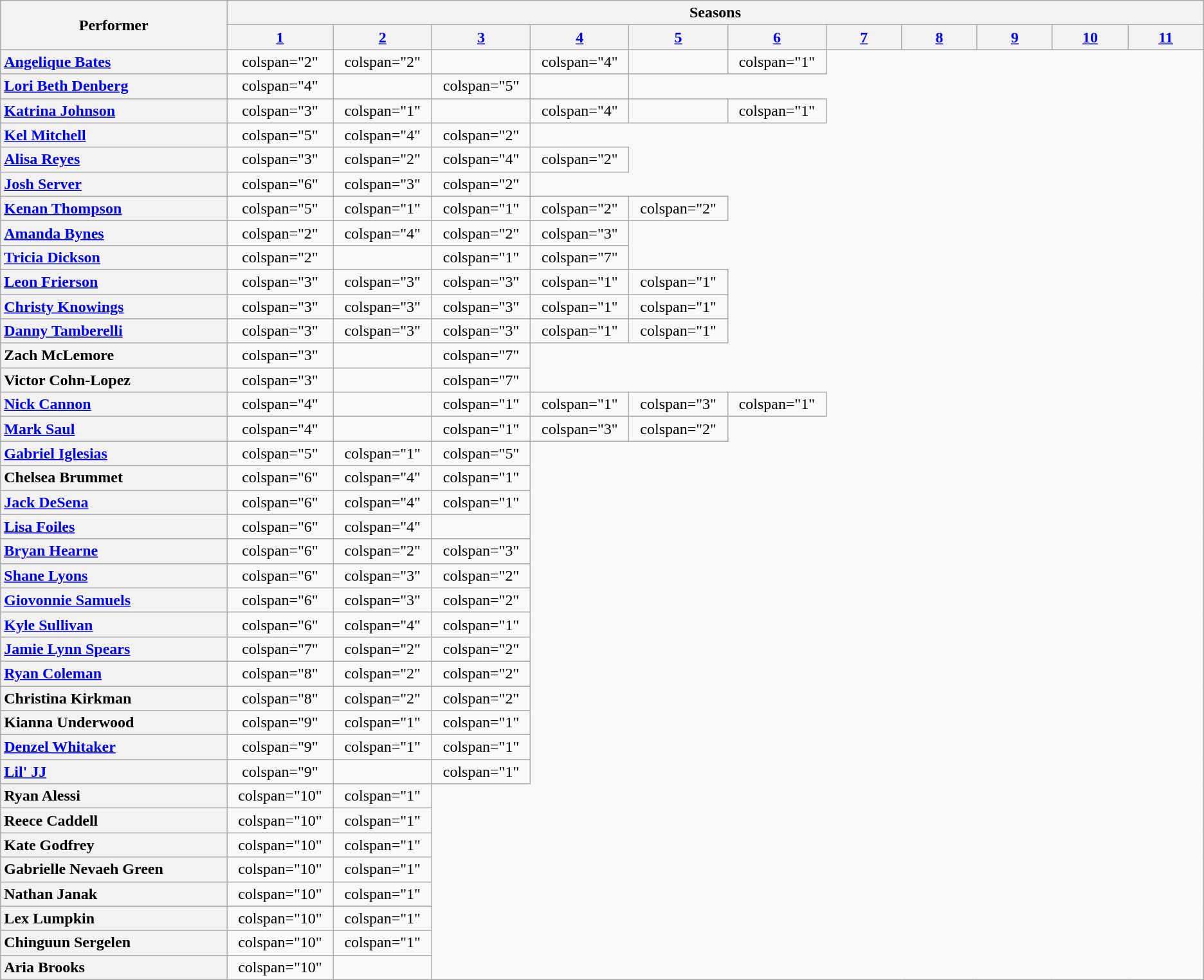<table class="wikitable sortable" style="text-align:center">
<tr>
<th scope="col" rowspan="2" style="width:15%;">Performer</th>
<th class="unsortable" scope="col" colspan="100%">Seasons</th>
</tr>
<tr>
<th scope="col" style="width:5%;"><a href='#'>1</a></th>
<th scope="col" style="width:5%;"><a href='#'>2</a></th>
<th scope="col" style="width:5%;"><a href='#'>3</a></th>
<th scope="col" style="width:5%;"><a href='#'>4</a></th>
<th scope="col" style="width:5%;"><a href='#'>5</a></th>
<th scope="col" style="width:5%;"><a href='#'>6</a></th>
<th scope="col" style="width:5%;"><a href='#'>7</a></th>
<th scope="col" style="width:5%;"><a href='#'>8</a></th>
<th scope="col" style="width:5%;"><a href='#'>9</a></th>
<th scope="col" style="width:5%;"><a href='#'>10</a></th>
<th scope="col" style="width:5%;"><a href='#'>11</a></th>
</tr>
<tr>
<th scope="row" style="text-align:left;"><a href='#'>Angelique Bates</a></th>
<td>colspan="2" </td>
<td>colspan="2" </td>
<td></td>
<td>colspan="4" </td>
<td></td>
<td>colspan="1" </td>
</tr>
<tr>
<th scope="row" style="text-align:left;"><a href='#'>Lori Beth Denberg</a></th>
<td>colspan="4" </td>
<td></td>
<td>colspan="5" </td>
<td></td>
</tr>
<tr>
<th scope="row" style="text-align:left;"><a href='#'>Katrina Johnson</a></th>
<td>colspan="3" </td>
<td>colspan="1" </td>
<td></td>
<td>colspan="4" </td>
<td></td>
<td>colspan="1" </td>
</tr>
<tr>
<th scope="row" style="text-align:left;"><a href='#'>Kel Mitchell</a></th>
<td>colspan="5" </td>
<td>colspan="4" </td>
<td>colspan="2" </td>
</tr>
<tr>
<th scope="row" style="text-align:left;"><a href='#'>Alisa Reyes</a></th>
<td>colspan="3" </td>
<td>colspan="2" </td>
<td>colspan="4" </td>
<td>colspan="2" </td>
</tr>
<tr>
<th scope="row" style="text-align:left;"><a href='#'>Josh Server</a></th>
<td>colspan="6" </td>
<td>colspan="3" </td>
<td>colspan="2" </td>
</tr>
<tr>
<th scope="row" style="text-align:left;"><a href='#'>Kenan Thompson</a></th>
<td>colspan="5" </td>
<td>colspan="1" </td>
<td>colspan="1" </td>
<td>colspan="2" </td>
<td>colspan="2" </td>
</tr>
<tr>
<th scope="row" style="text-align:left;"><a href='#'>Amanda Bynes</a></th>
<td>colspan="2" </td>
<td>colspan="4" </td>
<td>colspan="2" </td>
<td>colspan="3" </td>
</tr>
<tr>
<th scope="row" style="text-align:left;"><a href='#'>Tricia Dickson</a></th>
<td>colspan="2" </td>
<td></td>
<td>colspan="1" </td>
<td>colspan="7" </td>
</tr>
<tr>
<th scope="row" style="text-align:left;"><a href='#'>Leon Frierson</a></th>
<td>colspan="3" </td>
<td>colspan="3" </td>
<td>colspan="3" </td>
<td>colspan="1" </td>
<td>colspan="1" </td>
</tr>
<tr>
<th scope="row" style="text-align:left;"><a href='#'>Christy Knowings</a></th>
<td>colspan="3" </td>
<td>colspan="3" </td>
<td>colspan="3" </td>
<td>colspan="1" </td>
<td>colspan="1" </td>
</tr>
<tr>
<th scope="row" style="text-align:left;"><a href='#'>Danny Tamberelli</a></th>
<td>colspan="3" </td>
<td>colspan="3" </td>
<td>colspan="3" </td>
<td>colspan="1" </td>
<td>colspan="1" </td>
</tr>
<tr>
<th scope="row" style="text-align:left;">Zach McLemore</th>
<td>colspan="3" </td>
<td></td>
<td>colspan="7" </td>
</tr>
<tr>
<th scope="row" style="text-align:left;">Victor Cohn-Lopez</th>
<td>colspan="3" </td>
<td></td>
<td>colspan="7" </td>
</tr>
<tr>
<th scope="row" style="text-align:left;"><a href='#'>Nick Cannon</a></th>
<td>colspan="4" </td>
<td></td>
<td>colspan="1" </td>
<td>colspan="1" </td>
<td>colspan="3" </td>
<td>colspan="1" </td>
</tr>
<tr>
<th scope="row" style="text-align:left;"><a href='#'>Mark Saul</a></th>
<td>colspan="4" </td>
<td></td>
<td>colspan="1" </td>
<td>colspan="3" </td>
<td>colspan="2" </td>
</tr>
<tr>
<th scope="row" style="text-align:left;"><a href='#'>Gabriel Iglesias</a></th>
<td>colspan="5" </td>
<td>colspan="1" </td>
<td>colspan="5" </td>
</tr>
<tr>
<th scope="row" style="text-align:left;">Chelsea Brummet</th>
<td>colspan="6" </td>
<td>colspan="4" </td>
<td>colspan="1" </td>
</tr>
<tr>
<th scope="row" style="text-align:left;"><a href='#'>Jack DeSena</a></th>
<td>colspan="6" </td>
<td>colspan="4" </td>
<td>colspan="1" </td>
</tr>
<tr>
<th scope="row" style="text-align:left;"><a href='#'>Lisa Foiles</a></th>
<td>colspan="6" </td>
<td>colspan="4" </td>
<td></td>
</tr>
<tr>
<th scope="row" style="text-align:left;"><a href='#'>Bryan Hearne</a></th>
<td>colspan="6" </td>
<td>colspan="2" </td>
<td>colspan="3" </td>
</tr>
<tr>
<th scope="row" style="text-align:left;"><a href='#'>Shane Lyons</a></th>
<td>colspan="6" </td>
<td>colspan="3" </td>
<td>colspan="2" </td>
</tr>
<tr>
<th scope="row" style="text-align:left;"><a href='#'>Giovonnie Samuels</a></th>
<td>colspan="6" </td>
<td>colspan="3" </td>
<td>colspan="2" </td>
</tr>
<tr>
<th scope="row" style="text-align:left;"><a href='#'>Kyle Sullivan</a></th>
<td>colspan="6" </td>
<td>colspan="4" </td>
<td>colspan="1" </td>
</tr>
<tr>
<th scope="row" style="text-align:left;"><a href='#'>Jamie Lynn Spears</a></th>
<td>colspan="7" </td>
<td>colspan="2" </td>
<td>colspan="2" </td>
</tr>
<tr>
<th scope="row" style="text-align:left;"><a href='#'>Ryan Coleman</a></th>
<td>colspan="8" </td>
<td>colspan="2" </td>
<td>colspan="2" </td>
</tr>
<tr>
<th scope="row" style="text-align:left;">Christina Kirkman</th>
<td>colspan="8" </td>
<td>colspan="2" </td>
<td>colspan="2" </td>
</tr>
<tr>
<th scope="row" style="text-align:left;">Kianna Underwood</th>
<td>colspan="9" </td>
<td>colspan="1" </td>
<td>colspan="1" </td>
</tr>
<tr>
<th scope="row" style="text-align:left;"><a href='#'>Denzel Whitaker</a></th>
<td>colspan="9" </td>
<td>colspan="1" </td>
<td>colspan="1" </td>
</tr>
<tr>
<th scope="row" style="text-align:left;"><a href='#'>Lil' JJ</a></th>
<td>colspan="9" </td>
<td></td>
<td>colspan="1" </td>
</tr>
<tr>
<th scope="row" style="text-align:left;">Ryan Alessi</th>
<td>colspan="10" </td>
<td>colspan="1" </td>
</tr>
<tr>
<th scope="row" style="text-align:left;">Reece Caddell</th>
<td>colspan="10" </td>
<td>colspan="1" </td>
</tr>
<tr>
<th scope="row" style="text-align:left;">Kate Godfrey</th>
<td>colspan="10" </td>
<td>colspan="1" </td>
</tr>
<tr>
<th scope="row" style="text-align:left;">Gabrielle Nevaeh Green</th>
<td>colspan="10" </td>
<td>colspan="1" </td>
</tr>
<tr>
<th scope="row" style="text-align:left;">Nathan Janak</th>
<td>colspan="10" </td>
<td>colspan="1" </td>
</tr>
<tr>
<th scope="row" style="text-align:left;">Lex Lumpkin</th>
<td>colspan="10" </td>
<td>colspan="1" </td>
</tr>
<tr>
<th scope="row" style="text-align:left;">Chinguun Sergelen</th>
<td>colspan="10" </td>
<td>colspan="1" </td>
</tr>
<tr>
<th scope="row" style="text-align:left;">Aria Brooks</th>
<td>colspan="10" </td>
<td></td>
</tr>
</table>
